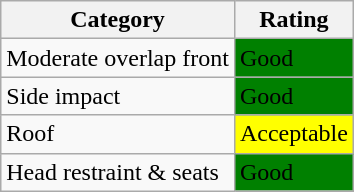<table class="wikitable">
<tr>
<th>Category</th>
<th>Rating</th>
</tr>
<tr>
<td>Moderate overlap front</td>
<td style="background: green">Good</td>
</tr>
<tr>
<td>Side impact</td>
<td style="background: green">Good</td>
</tr>
<tr>
<td>Roof</td>
<td style="background: yellow">Acceptable</td>
</tr>
<tr>
<td>Head restraint & seats</td>
<td style="background: green">Good</td>
</tr>
</table>
